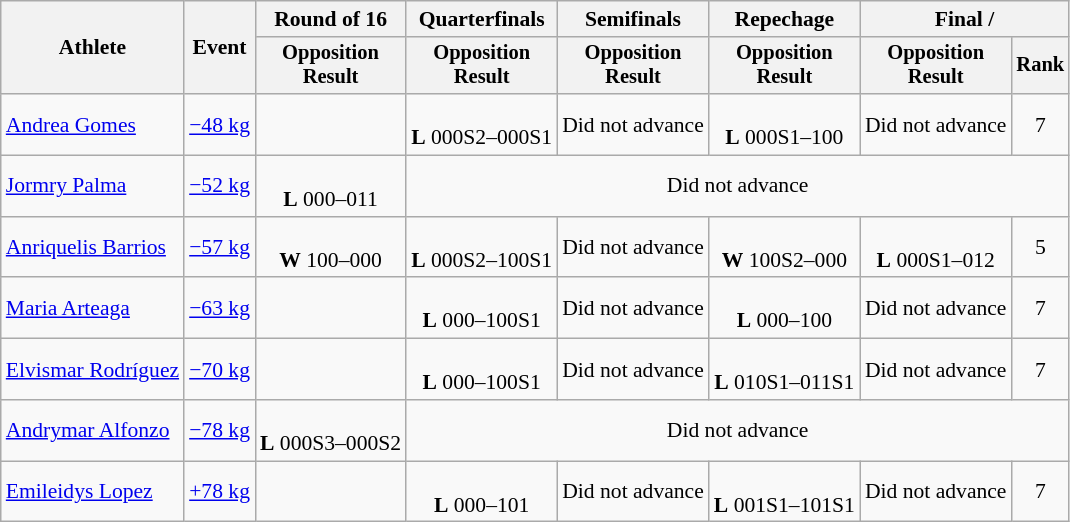<table class="wikitable" style="font-size:90%">
<tr>
<th rowspan=2>Athlete</th>
<th rowspan=2>Event</th>
<th>Round of 16</th>
<th>Quarterfinals</th>
<th>Semifinals</th>
<th>Repechage</th>
<th colspan=2>Final / </th>
</tr>
<tr style="font-size:95%">
<th>Opposition<br>Result</th>
<th>Opposition<br>Result</th>
<th>Opposition<br>Result</th>
<th>Opposition<br>Result</th>
<th>Opposition<br>Result</th>
<th>Rank</th>
</tr>
<tr align=center>
<td align=left><a href='#'>Andrea Gomes</a></td>
<td align=left><a href='#'>−48 kg</a></td>
<td></td>
<td><br><strong>L</strong> 000S2–000S1</td>
<td>Did not advance</td>
<td><br><strong>L</strong> 000S1–100</td>
<td>Did not advance</td>
<td>7</td>
</tr>
<tr align=center>
<td align=left><a href='#'>Jormry Palma</a></td>
<td align=left><a href='#'>−52 kg</a></td>
<td><br><strong>L</strong> 000–011</td>
<td colspan=5>Did not advance</td>
</tr>
<tr align=center>
<td align=left><a href='#'>Anriquelis Barrios</a></td>
<td align=left><a href='#'>−57 kg</a></td>
<td><br><strong>W</strong> 100–000</td>
<td><br><strong>L</strong> 000S2–100S1</td>
<td>Did not advance</td>
<td><br><strong>W</strong> 100S2–000</td>
<td><br><strong>L</strong> 000S1–012</td>
<td>5</td>
</tr>
<tr align=center>
<td align=left><a href='#'>Maria Arteaga</a></td>
<td align=left><a href='#'>−63 kg</a></td>
<td></td>
<td><br><strong>L</strong> 000–100S1</td>
<td>Did not advance</td>
<td><br><strong>L</strong> 000–100</td>
<td>Did not advance</td>
<td>7</td>
</tr>
<tr align=center>
<td align=left><a href='#'>Elvismar Rodríguez</a></td>
<td align=left><a href='#'>−70 kg</a></td>
<td></td>
<td><br><strong>L</strong> 000–100S1</td>
<td>Did not advance</td>
<td><br><strong>L</strong> 010S1–011S1</td>
<td>Did not advance</td>
<td>7</td>
</tr>
<tr align=center>
<td align=left><a href='#'>Andrymar Alfonzo</a></td>
<td align=left><a href='#'>−78 kg</a></td>
<td><br><strong>L</strong> 000S3–000S2</td>
<td colspan=5>Did not advance</td>
</tr>
<tr align=center>
<td align=left><a href='#'>Emileidys Lopez</a></td>
<td align=left><a href='#'>+78 kg</a></td>
<td></td>
<td><br><strong>L</strong> 000–101</td>
<td>Did not advance</td>
<td><br><strong>L</strong> 001S1–101S1</td>
<td>Did not advance</td>
<td>7</td>
</tr>
</table>
